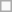<table class="wikitable">
<tr>
<td></td>
</tr>
</table>
